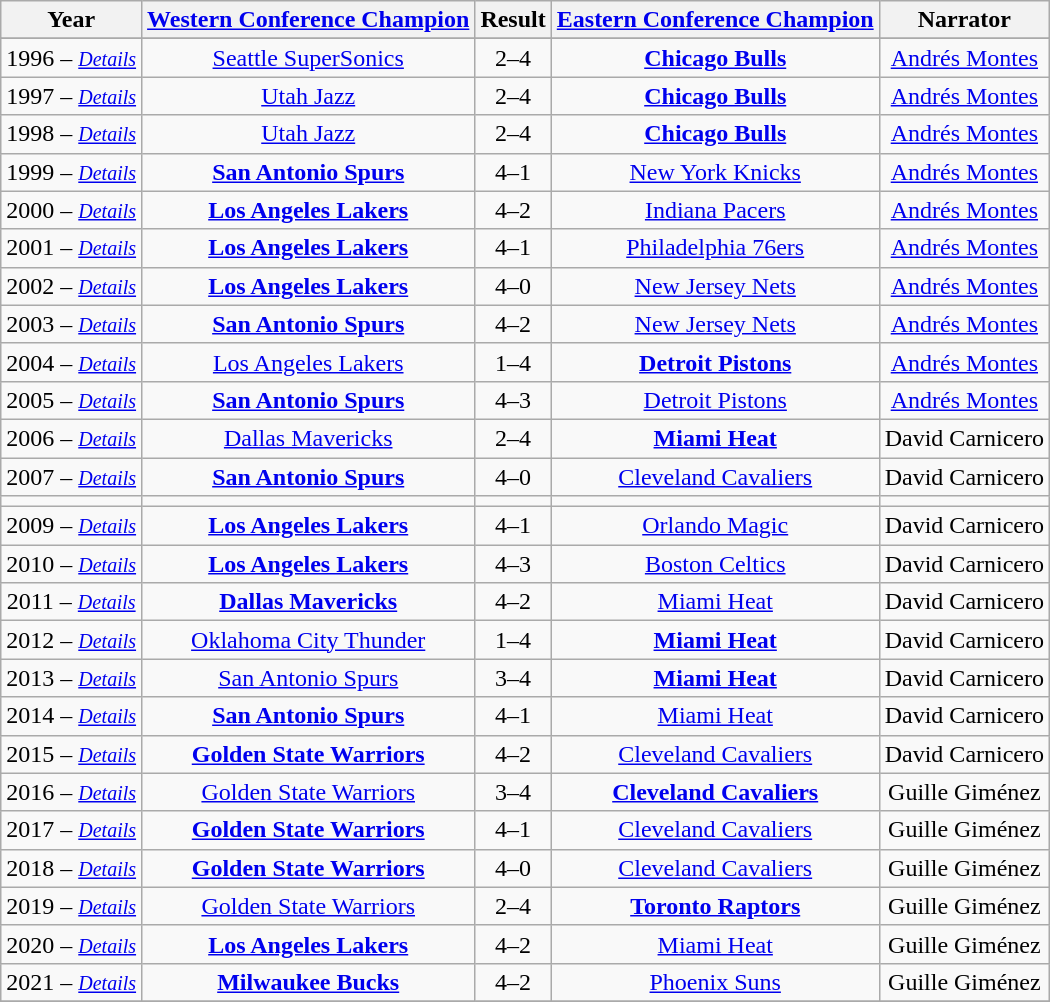<table class="wikitable">
<tr>
<th>Year</th>
<th><a href='#'>Western Conference Champion</a></th>
<th>Result</th>
<th><a href='#'>Eastern Conference Champion</a></th>
<th>Narrator</th>
</tr>
<tr>
</tr>
<tr>
<td align="center">1996 – <small><em><a href='#'>Details</a></em></small></td>
<td align="center"><a href='#'>Seattle SuperSonics</a></td>
<td align="center">2–4</td>
<td align="center"><strong><a href='#'>Chicago Bulls</a></strong></td>
<td align="center"><a href='#'>Andrés Montes</a></td>
</tr>
<tr>
<td align="center">1997 – <small><em><a href='#'>Details</a></em></small></td>
<td align="center"><a href='#'>Utah Jazz</a></td>
<td align="center">2–4</td>
<td align="center"><strong><a href='#'>Chicago Bulls</a></strong></td>
<td align="center"><a href='#'>Andrés Montes</a></td>
</tr>
<tr>
<td align="center">1998 – <small><em><a href='#'>Details</a></em></small></td>
<td align="center"><a href='#'>Utah Jazz</a></td>
<td align="center">2–4</td>
<td align="center"><strong><a href='#'>Chicago Bulls</a></strong></td>
<td align="center"><a href='#'>Andrés Montes</a></td>
</tr>
<tr>
<td align="center">1999 – <small><em><a href='#'>Details</a></em></small></td>
<td align="center"><strong><a href='#'>San Antonio Spurs</a></strong></td>
<td align="center">4–1</td>
<td align="center"><a href='#'>New York Knicks</a></td>
<td align="center"><a href='#'>Andrés Montes</a></td>
</tr>
<tr>
<td align="center">2000 – <small><em><a href='#'>Details</a></em></small></td>
<td align="center"><strong><a href='#'>Los Angeles Lakers</a></strong></td>
<td align="center">4–2</td>
<td align="center"><a href='#'>Indiana Pacers</a></td>
<td align="center"><a href='#'>Andrés Montes</a></td>
</tr>
<tr>
<td align="center">2001 – <small><em><a href='#'>Details</a></em></small></td>
<td align="center"><strong><a href='#'>Los Angeles Lakers</a></strong></td>
<td align="center">4–1</td>
<td align="center"><a href='#'>Philadelphia 76ers</a></td>
<td align="center"><a href='#'>Andrés Montes</a></td>
</tr>
<tr>
<td align="center">2002 – <small><em><a href='#'>Details</a></em></small></td>
<td align="center"><strong><a href='#'>Los Angeles Lakers</a></strong></td>
<td align="center">4–0</td>
<td align="center"><a href='#'>New Jersey Nets</a></td>
<td align="center"><a href='#'>Andrés Montes</a></td>
</tr>
<tr>
<td align="center">2003 – <small><em><a href='#'>Details</a></em></small></td>
<td align="center"><strong><a href='#'>San Antonio Spurs</a></strong></td>
<td align="center">4–2</td>
<td align="center"><a href='#'>New Jersey Nets</a></td>
<td align="center"><a href='#'>Andrés Montes</a></td>
</tr>
<tr>
<td align="center">2004 – <small><em><a href='#'>Details</a></em></small></td>
<td align="center"><a href='#'>Los Angeles Lakers</a></td>
<td align="center">1–4</td>
<td align="center"><strong><a href='#'>Detroit Pistons</a></strong></td>
<td align="center"><a href='#'>Andrés Montes</a></td>
</tr>
<tr>
<td align="center">2005 – <small><em><a href='#'>Details</a></em></small></td>
<td align="center"><strong><a href='#'>San Antonio Spurs</a></strong></td>
<td align="center">4–3</td>
<td align="center"><a href='#'>Detroit Pistons</a></td>
<td align="center"><a href='#'>Andrés Montes</a></td>
</tr>
<tr>
<td align="center">2006 – <small><em><a href='#'>Details</a></em></small></td>
<td align="center"><a href='#'>Dallas Mavericks</a></td>
<td align="center">2–4</td>
<td align="center"><strong><a href='#'>Miami Heat</a></strong></td>
<td align="center">David Carnicero</td>
</tr>
<tr>
<td align="center">2007 – <small><em><a href='#'>Details</a></em></small></td>
<td align="center"><strong><a href='#'>San Antonio Spurs</a></strong></td>
<td align="center">4–0</td>
<td align="center"><a href='#'>Cleveland Cavaliers</a></td>
<td align="center">David Carnicero</td>
</tr>
<tr>
<td></td>
<td></td>
<td></td>
<td></td>
<td></td>
</tr>
<tr>
<td align="center">2009 – <small><em><a href='#'>Details</a></em></small></td>
<td align="center"><strong><a href='#'>Los Angeles Lakers</a></strong></td>
<td align="center">4–1</td>
<td align="center"><a href='#'>Orlando Magic</a></td>
<td align="center">David Carnicero</td>
</tr>
<tr>
<td align="center">2010 – <small><em><a href='#'>Details</a></em></small></td>
<td align="center"><strong><a href='#'>Los Angeles Lakers</a></strong></td>
<td align="center">4–3</td>
<td align="center"><a href='#'>Boston Celtics</a></td>
<td align="center">David Carnicero</td>
</tr>
<tr>
<td align="center">2011 – <small><em><a href='#'>Details</a></em></small></td>
<td align="center"><strong><a href='#'>Dallas Mavericks</a></strong></td>
<td align="center">4–2</td>
<td align="center"><a href='#'>Miami Heat</a></td>
<td align="center">David Carnicero</td>
</tr>
<tr>
<td align="center">2012 – <small><em><a href='#'>Details</a></em></small></td>
<td align="center"><a href='#'>Oklahoma City Thunder</a></td>
<td align="center">1–4</td>
<td align="center"><strong><a href='#'>Miami Heat</a></strong></td>
<td align="center">David Carnicero</td>
</tr>
<tr>
<td align="center">2013 – <small><em><a href='#'>Details</a></em></small></td>
<td align="center"><a href='#'>San Antonio Spurs</a></td>
<td align="center">3–4</td>
<td align="center"><strong><a href='#'>Miami Heat</a></strong></td>
<td align="center">David Carnicero</td>
</tr>
<tr>
<td align="center">2014 – <small><em><a href='#'>Details</a></em></small></td>
<td align="center"><strong><a href='#'>San Antonio Spurs</a></strong></td>
<td align="center">4–1</td>
<td align="center"><a href='#'>Miami Heat</a></td>
<td align="center">David Carnicero</td>
</tr>
<tr>
<td align="center">2015 – <small><em><a href='#'>Details</a></em></small></td>
<td align="center"><strong><a href='#'>Golden State Warriors</a> </strong></td>
<td align="center">4–2</td>
<td align="center"><a href='#'>Cleveland Cavaliers</a></td>
<td align="center">David Carnicero</td>
</tr>
<tr>
<td align="center">2016 – <small><em><a href='#'>Details</a></em></small></td>
<td align="center"><a href='#'>Golden State Warriors</a></td>
<td align="center">3–4</td>
<td align="center"><strong><a href='#'>Cleveland Cavaliers</a> </strong></td>
<td align="center">Guille Giménez</td>
</tr>
<tr>
<td align="center">2017 – <small><em><a href='#'>Details</a></em></small></td>
<td align="center"><strong><a href='#'>Golden State Warriors</a></strong></td>
<td align="center">4–1</td>
<td align="center"><a href='#'>Cleveland Cavaliers</a></td>
<td align="center">Guille Giménez</td>
</tr>
<tr>
<td align="center">2018 – <small><em><a href='#'>Details</a></em></small></td>
<td align="center"><strong><a href='#'>Golden State Warriors</a></strong></td>
<td align="center">4–0</td>
<td align="center"><a href='#'>Cleveland Cavaliers</a></td>
<td align="center">Guille Giménez</td>
</tr>
<tr>
<td align="center">2019 – <small><em><a href='#'>Details</a></em></small></td>
<td align="center"><a href='#'>Golden State Warriors</a></td>
<td align="center">2–4</td>
<td align="center"><strong><a href='#'>Toronto Raptors</a></strong></td>
<td align="center">Guille Giménez</td>
</tr>
<tr>
<td align="center">2020 – <small><em><a href='#'>Details</a></em></small></td>
<td align="center"><strong><a href='#'>Los Angeles Lakers</a></strong></td>
<td align="center">4–2</td>
<td align="center"><a href='#'>Miami Heat</a></td>
<td align="center">Guille Giménez</td>
</tr>
<tr>
<td align="center">2021 – <small><em><a href='#'>Details</a></em></small></td>
<td align="center"><strong><a href='#'>Milwaukee Bucks</a></strong></td>
<td align="center">4–2</td>
<td align="center"><a href='#'>Phoenix Suns</a></td>
<td align="center">Guille Giménez</td>
</tr>
<tr>
</tr>
</table>
